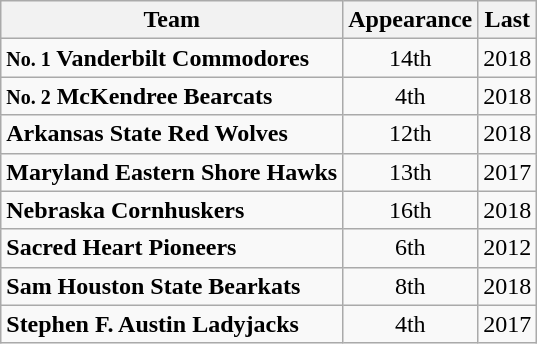<table class="wikitable">
<tr>
<th>Team</th>
<th>Appearance</th>
<th>Last</th>
</tr>
<tr>
<td style=><strong><small>No. 1</small> Vanderbilt Commodores</strong></td>
<td style="text-align:center">14th</td>
<td>2018</td>
</tr>
<tr>
<td style=><strong><small>No. 2</small> McKendree Bearcats</strong></td>
<td style="text-align:center">4th</td>
<td>2018</td>
</tr>
<tr>
<td style=><strong>Arkansas State Red Wolves</strong></td>
<td style="text-align:center">12th</td>
<td>2018</td>
</tr>
<tr>
<td style=><strong>Maryland Eastern Shore Hawks</strong></td>
<td style="text-align:center">13th</td>
<td>2017</td>
</tr>
<tr>
<td style=><strong>Nebraska Cornhuskers</strong></td>
<td style="text-align:center">16th</td>
<td>2018</td>
</tr>
<tr>
<td style=><strong>Sacred Heart Pioneers</strong></td>
<td style="text-align:center">6th</td>
<td>2012</td>
</tr>
<tr>
<td style=><strong>Sam Houston State Bearkats</strong></td>
<td style="text-align:center">8th</td>
<td>2018</td>
</tr>
<tr>
<td style=><strong>Stephen F. Austin Ladyjacks</strong></td>
<td style="text-align:center">4th</td>
<td>2017</td>
</tr>
</table>
